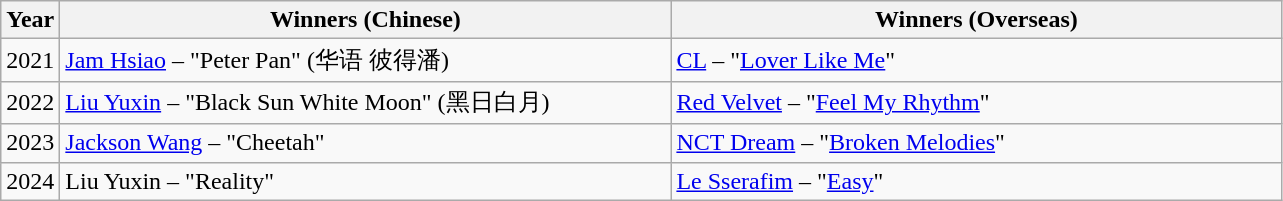<table class="wikitable">
<tr>
<th>Year</th>
<th style="width:25em;">Winners (Chinese)</th>
<th style="width:25em;">Winners (Overseas)</th>
</tr>
<tr>
<td>2021</td>
<td><a href='#'>Jam Hsiao</a> – "Peter Pan" (华语 彼得潘)</td>
<td><a href='#'>CL</a> – "<a href='#'>Lover Like Me</a>"</td>
</tr>
<tr>
<td>2022</td>
<td><a href='#'>Liu Yuxin</a> – "Black Sun White Moon" (黑日白月)</td>
<td><a href='#'>Red Velvet</a> – "<a href='#'>Feel My Rhythm</a>"</td>
</tr>
<tr>
<td>2023</td>
<td><a href='#'>Jackson Wang</a> – "Cheetah"</td>
<td><a href='#'>NCT Dream</a> – "<a href='#'>Broken Melodies</a>"</td>
</tr>
<tr>
<td>2024</td>
<td>Liu Yuxin – "Reality"</td>
<td><a href='#'>Le Sserafim</a> – "<a href='#'>Easy</a>"</td>
</tr>
</table>
